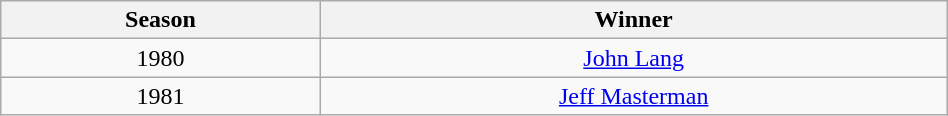<table class="wikitable" width="50%" style="text-align: center;">
<tr>
<th>Season</th>
<th>Winner</th>
</tr>
<tr>
<td>1980</td>
<td><a href='#'>John Lang</a></td>
</tr>
<tr>
<td>1981</td>
<td><a href='#'>Jeff Masterman</a></td>
</tr>
</table>
